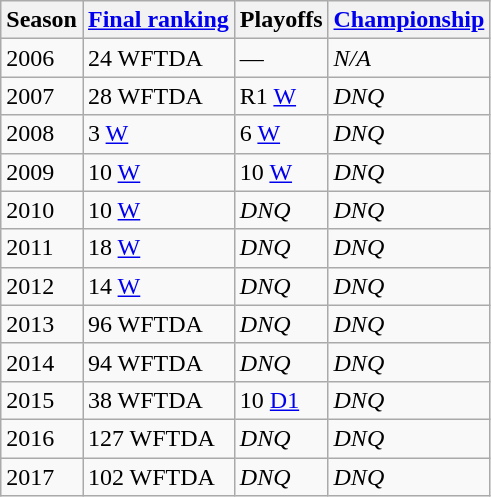<table class="wikitable sortable">
<tr>
<th>Season</th>
<th><a href='#'>Final ranking</a></th>
<th>Playoffs</th>
<th><a href='#'>Championship</a></th>
</tr>
<tr>
<td>2006</td>
<td>24 WFTDA</td>
<td>—</td>
<td><em>N/A</em></td>
</tr>
<tr>
<td>2007</td>
<td>28 WFTDA</td>
<td>R1 <a href='#'>W</a></td>
<td><em>DNQ</em></td>
</tr>
<tr>
<td>2008</td>
<td>3 <a href='#'>W</a></td>
<td>6 <a href='#'>W</a></td>
<td><em>DNQ</em></td>
</tr>
<tr>
<td>2009</td>
<td>10 <a href='#'>W</a></td>
<td>10 <a href='#'>W</a></td>
<td><em>DNQ</em></td>
</tr>
<tr>
<td>2010</td>
<td>10 <a href='#'>W</a></td>
<td><em>DNQ</em></td>
<td><em>DNQ</em></td>
</tr>
<tr>
<td>2011</td>
<td>18 <a href='#'>W</a></td>
<td><em>DNQ</em></td>
<td><em>DNQ</em></td>
</tr>
<tr>
<td>2012</td>
<td>14 <a href='#'>W</a></td>
<td><em>DNQ</em></td>
<td><em>DNQ</em></td>
</tr>
<tr>
<td>2013</td>
<td>96 WFTDA</td>
<td><em>DNQ</em></td>
<td><em>DNQ</em></td>
</tr>
<tr>
<td>2014</td>
<td>94 WFTDA</td>
<td><em>DNQ</em></td>
<td><em>DNQ</em></td>
</tr>
<tr>
<td>2015</td>
<td>38 WFTDA</td>
<td>10 <a href='#'>D1</a></td>
<td><em>DNQ</em></td>
</tr>
<tr>
<td>2016</td>
<td>127 WFTDA</td>
<td><em>DNQ</em></td>
<td><em>DNQ</em></td>
</tr>
<tr>
<td>2017</td>
<td>102 WFTDA</td>
<td><em>DNQ</em></td>
<td><em>DNQ</em></td>
</tr>
</table>
